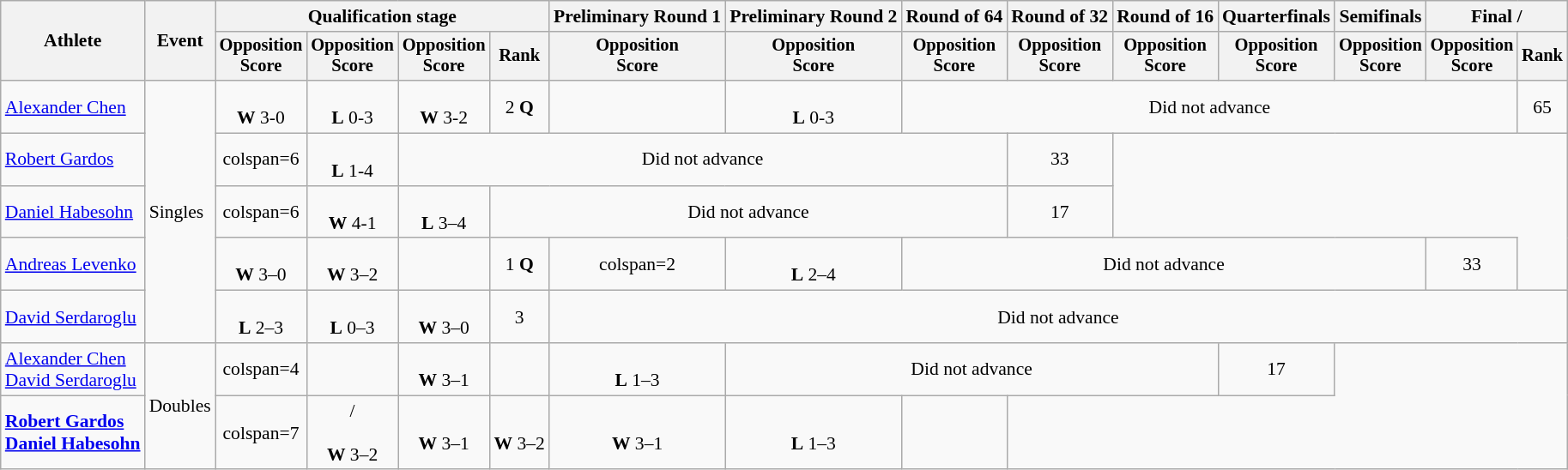<table class=wikitable style=font-size:90%;text-align:center>
<tr>
<th rowspan=2>Athlete</th>
<th rowspan=2>Event</th>
<th colspan=4>Qualification stage</th>
<th>Preliminary Round 1</th>
<th>Preliminary Round 2</th>
<th>Round of 64</th>
<th>Round of 32</th>
<th>Round of 16</th>
<th>Quarterfinals</th>
<th>Semifinals</th>
<th colspan=2>Final / </th>
</tr>
<tr style=font-size:95%>
<th>Opposition<br>Score</th>
<th>Opposition<br>Score</th>
<th>Opposition<br>Score</th>
<th>Rank</th>
<th>Opposition<br>Score</th>
<th>Opposition<br>Score</th>
<th>Opposition<br>Score</th>
<th>Opposition<br>Score</th>
<th>Opposition<br>Score</th>
<th>Opposition<br>Score</th>
<th>Opposition<br>Score</th>
<th>Opposition<br>Score</th>
<th>Rank</th>
</tr>
<tr>
<td align=left><a href='#'>Alexander Chen</a></td>
<td align=left rowspan=5>Singles</td>
<td><br><strong>W</strong> 3-0</td>
<td><br><strong>L</strong> 0-3</td>
<td><br><strong>W</strong> 3-2</td>
<td>2 <strong>Q</strong></td>
<td></td>
<td><br><strong>L</strong> 0-3</td>
<td colspan="6">Did not advance</td>
<td>65</td>
</tr>
<tr>
<td align=left><a href='#'>Robert Gardos</a></td>
<td>colspan=6</td>
<td><br><strong>L</strong> 1-4</td>
<td colspan="5">Did not advance</td>
<td>33</td>
</tr>
<tr>
<td align=left><a href='#'>Daniel Habesohn</a></td>
<td>colspan=6</td>
<td><br><strong>W</strong> 4-1</td>
<td><br><strong>L</strong> 3–4</td>
<td colspan="4">Did not advance</td>
<td>17</td>
</tr>
<tr>
<td align=left><a href='#'>Andreas Levenko</a></td>
<td><br><strong>W</strong> 3–0</td>
<td><br><strong>W</strong> 3–2</td>
<td></td>
<td>1 <strong>Q</strong></td>
<td>colspan=2</td>
<td><br><strong>L</strong> 2–4</td>
<td colspan="5">Did not advance</td>
<td>33</td>
</tr>
<tr>
<td align=left><a href='#'>David Serdaroglu</a></td>
<td><br><strong>L</strong> 2–3</td>
<td><br><strong>L</strong> 0–3</td>
<td><br><strong>W</strong> 3–0</td>
<td>3</td>
<td colspan="9">Did not advance</td>
</tr>
<tr>
<td align=left><a href='#'>Alexander Chen</a><br><a href='#'>David Serdaroglu</a></td>
<td rowspan=2>Doubles</td>
<td>colspan=4</td>
<td></td>
<td><br><strong>W</strong> 3–1</td>
<td></td>
<td><br><strong>L</strong> 1–3</td>
<td colspan="4">Did not advance</td>
<td>17</td>
</tr>
<tr>
<td align=left><strong><a href='#'>Robert Gardos</a><br><a href='#'>Daniel Habesohn</a></strong></td>
<td>colspan=7</td>
<td> /<br><br><strong>W</strong> 3–2</td>
<td><br><strong>W</strong> 3–1</td>
<td><br><strong>W</strong> 3–2</td>
<td><br><strong>W</strong> 3–1</td>
<td><br><strong>L</strong> 1–3</td>
<td></td>
</tr>
</table>
